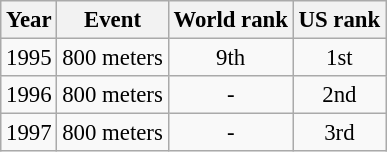<table class="wikitable" style="font-size: 95%;">
<tr>
<th>Year</th>
<th>Event</th>
<th>World rank</th>
<th>US rank</th>
</tr>
<tr>
<td>1995</td>
<td>800 meters</td>
<td align="center">9th</td>
<td align="center">1st</td>
</tr>
<tr>
<td>1996</td>
<td>800 meters</td>
<td align="center">-</td>
<td align="center">2nd</td>
</tr>
<tr>
<td>1997</td>
<td>800 meters</td>
<td align="center">-</td>
<td align="center">3rd</td>
</tr>
</table>
